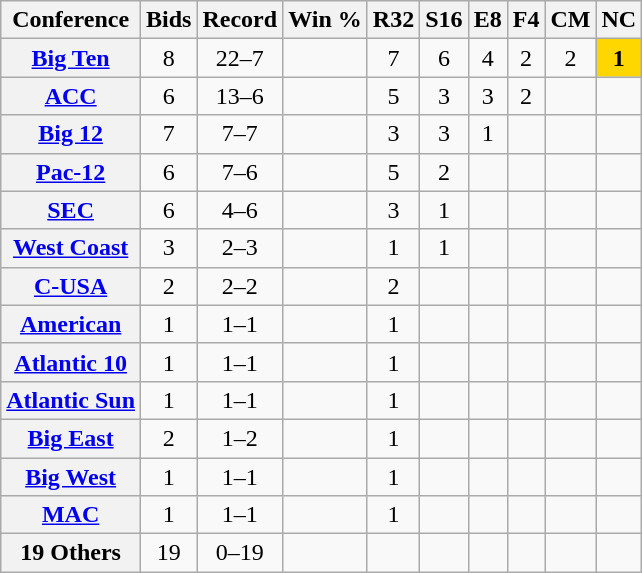<table class="wikitable sortable plainrowheaders" style="text-align:center;">
<tr>
<th scope="col">Conference</th>
<th scope="col">Bids</th>
<th scope="col">Record</th>
<th scope="col">Win %</th>
<th scope="col">R32</th>
<th scope="col">S16</th>
<th scope="col">E8</th>
<th scope="col">F4</th>
<th scope="col">CM</th>
<th scope="col">NC</th>
</tr>
<tr>
<th scope="row"><a href='#'>Big Ten</a></th>
<td>8</td>
<td>22–7</td>
<td></td>
<td>7</td>
<td>6</td>
<td>4</td>
<td>2</td>
<td>2</td>
<td style="background:gold;"><strong>1</strong></td>
</tr>
<tr>
<th scope="row"><a href='#'>ACC</a></th>
<td>6</td>
<td>13–6</td>
<td></td>
<td>5</td>
<td>3</td>
<td>3</td>
<td>2</td>
<td></td>
<td></td>
</tr>
<tr>
<th scope="row"><a href='#'>Big 12</a></th>
<td>7</td>
<td>7–7</td>
<td></td>
<td>3</td>
<td>3</td>
<td>1</td>
<td></td>
<td></td>
<td></td>
</tr>
<tr>
<th scope="row"><a href='#'>Pac-12</a></th>
<td>6</td>
<td>7–6</td>
<td></td>
<td>5</td>
<td>2</td>
<td></td>
<td></td>
<td></td>
<td></td>
</tr>
<tr>
<th scope="row"><a href='#'>SEC</a></th>
<td>6</td>
<td>4–6</td>
<td></td>
<td>3</td>
<td>1</td>
<td></td>
<td></td>
<td></td>
<td></td>
</tr>
<tr>
<th scope="row"><a href='#'>West Coast</a></th>
<td>3</td>
<td>2–3</td>
<td></td>
<td>1</td>
<td>1</td>
<td></td>
<td></td>
<td></td>
<td></td>
</tr>
<tr>
<th scope="row"><a href='#'>C-USA</a></th>
<td>2</td>
<td>2–2</td>
<td></td>
<td>2</td>
<td></td>
<td></td>
<td></td>
<td></td>
<td></td>
</tr>
<tr>
<th scope="row"><a href='#'>American</a></th>
<td>1</td>
<td>1–1</td>
<td></td>
<td>1</td>
<td></td>
<td></td>
<td></td>
<td></td>
<td></td>
</tr>
<tr>
<th scope="row"><a href='#'>Atlantic 10</a></th>
<td>1</td>
<td>1–1</td>
<td></td>
<td>1</td>
<td></td>
<td></td>
<td></td>
<td></td>
<td></td>
</tr>
<tr>
<th scope="row"><a href='#'>Atlantic Sun</a></th>
<td>1</td>
<td>1–1</td>
<td></td>
<td>1</td>
<td></td>
<td></td>
<td></td>
<td></td>
<td></td>
</tr>
<tr>
<th scope="row"><a href='#'>Big East</a></th>
<td>2</td>
<td>1–2</td>
<td></td>
<td>1</td>
<td></td>
<td></td>
<td></td>
<td></td>
<td></td>
</tr>
<tr>
<th scope="row"><a href='#'>Big West</a></th>
<td>1</td>
<td>1–1</td>
<td></td>
<td>1</td>
<td></td>
<td></td>
<td></td>
<td></td>
<td></td>
</tr>
<tr>
<th scope="row"><a href='#'>MAC</a></th>
<td>1</td>
<td>1–1</td>
<td></td>
<td>1</td>
<td></td>
<td></td>
<td></td>
<td></td>
<td></td>
</tr>
<tr>
<th scope="row">19 Others</th>
<td>19</td>
<td>0–19</td>
<td></td>
<td></td>
<td></td>
<td></td>
<td></td>
<td></td>
<td></td>
</tr>
</table>
